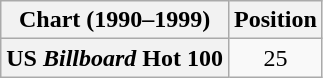<table class="wikitable plainrowheaders" style="text-align:center">
<tr>
<th>Chart (1990–1999)</th>
<th>Position</th>
</tr>
<tr>
<th scope="row">US <em>Billboard</em> Hot 100</th>
<td>25</td>
</tr>
</table>
